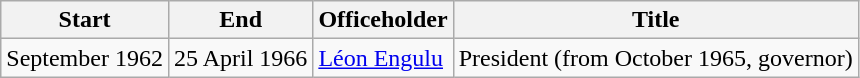<table class=wikitable sortable>
<tr>
<th>Start</th>
<th>End</th>
<th>Officeholder</th>
<th>Title</th>
</tr>
<tr>
<td>September 1962</td>
<td>25 April 1966</td>
<td><a href='#'>Léon Engulu</a></td>
<td>President (from October 1965, governor)</td>
</tr>
</table>
